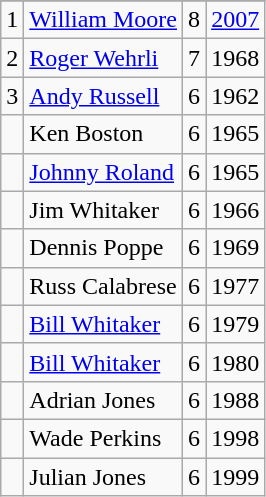<table class="wikitable">
<tr>
</tr>
<tr>
<td>1</td>
<td><a href='#'>William Moore</a></td>
<td>8</td>
<td><a href='#'>2007</a></td>
</tr>
<tr>
<td>2</td>
<td><a href='#'>Roger Wehrli</a></td>
<td>7</td>
<td>1968</td>
</tr>
<tr>
<td>3</td>
<td><a href='#'>Andy Russell</a></td>
<td>6</td>
<td>1962</td>
</tr>
<tr>
<td></td>
<td>Ken Boston</td>
<td>6</td>
<td>1965</td>
</tr>
<tr>
<td></td>
<td><a href='#'>Johnny Roland</a></td>
<td>6</td>
<td>1965</td>
</tr>
<tr>
<td></td>
<td>Jim Whitaker</td>
<td>6</td>
<td>1966</td>
</tr>
<tr>
<td></td>
<td>Dennis Poppe</td>
<td>6</td>
<td>1969</td>
</tr>
<tr>
<td></td>
<td>Russ Calabrese</td>
<td>6</td>
<td>1977</td>
</tr>
<tr>
<td></td>
<td><a href='#'>Bill Whitaker</a></td>
<td>6</td>
<td>1979</td>
</tr>
<tr>
<td></td>
<td><a href='#'>Bill Whitaker</a></td>
<td>6</td>
<td>1980</td>
</tr>
<tr>
<td></td>
<td>Adrian Jones</td>
<td>6</td>
<td>1988</td>
</tr>
<tr>
<td></td>
<td>Wade Perkins</td>
<td>6</td>
<td>1998</td>
</tr>
<tr>
<td></td>
<td>Julian Jones</td>
<td>6</td>
<td>1999</td>
</tr>
</table>
